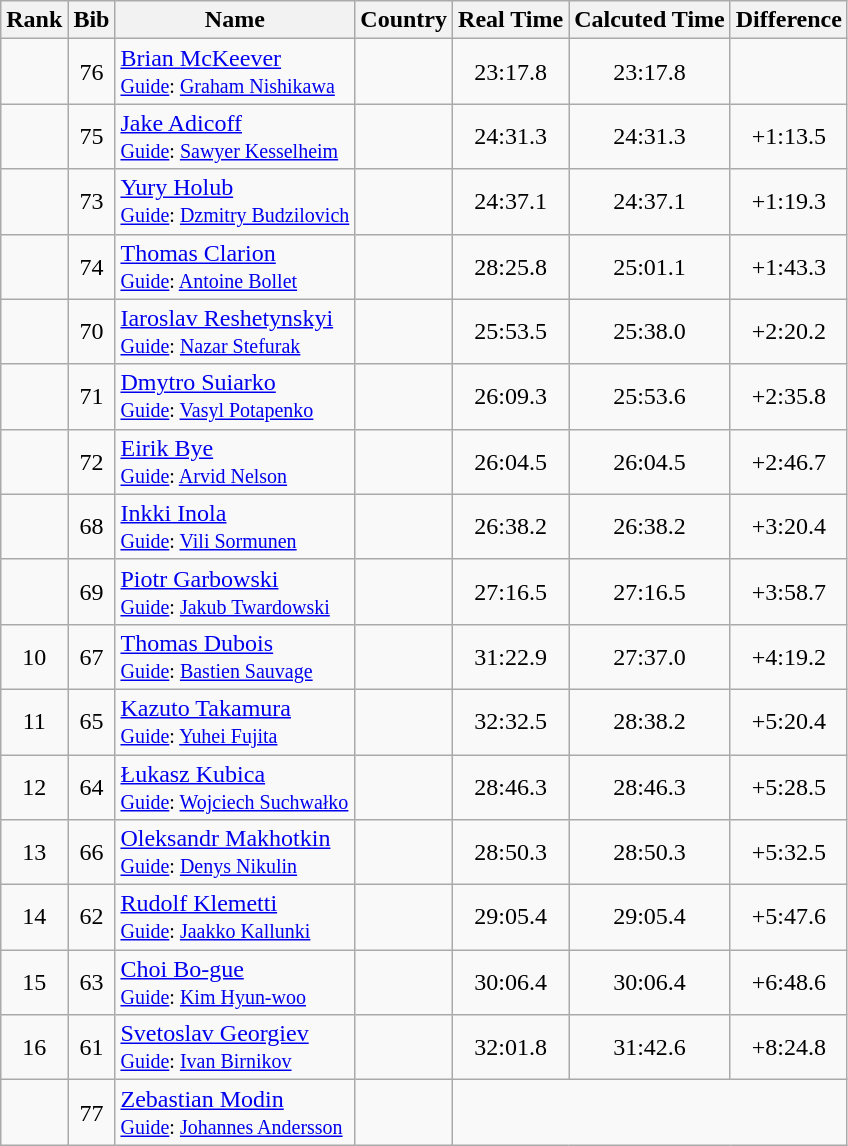<table class="wikitable sortable" style="text-align:center">
<tr>
<th>Rank</th>
<th>Bib</th>
<th>Name</th>
<th>Country</th>
<th>Real Time</th>
<th>Calcuted Time</th>
<th>Difference</th>
</tr>
<tr>
<td></td>
<td>76</td>
<td align="left"><a href='#'>Brian McKeever</a><br><small><a href='#'>Guide</a>: <a href='#'>Graham Nishikawa</a></small></td>
<td align="left"></td>
<td>23:17.8</td>
<td>23:17.8</td>
<td></td>
</tr>
<tr>
<td></td>
<td>75</td>
<td align="left"><a href='#'>Jake Adicoff</a><br><small><a href='#'>Guide</a>: <a href='#'>Sawyer Kesselheim</a></small></td>
<td align="left"></td>
<td>24:31.3</td>
<td>24:31.3</td>
<td>+1:13.5</td>
</tr>
<tr>
<td></td>
<td>73</td>
<td align="left"><a href='#'>Yury Holub</a><br><small><a href='#'>Guide</a>: <a href='#'>Dzmitry Budzilovich</a></small></td>
<td align="left"></td>
<td>24:37.1</td>
<td>24:37.1</td>
<td>+1:19.3</td>
</tr>
<tr>
<td></td>
<td>74</td>
<td align="left"><a href='#'>Thomas Clarion</a><br><small><a href='#'>Guide</a>: <a href='#'>Antoine Bollet</a></small></td>
<td align="left"></td>
<td>28:25.8</td>
<td>25:01.1</td>
<td>+1:43.3</td>
</tr>
<tr>
<td></td>
<td>70</td>
<td align="left"><a href='#'>Iaroslav Reshetynskyi</a><br><small><a href='#'>Guide</a>: <a href='#'>Nazar Stefurak</a></small></td>
<td align="left"></td>
<td>25:53.5</td>
<td>25:38.0</td>
<td>+2:20.2</td>
</tr>
<tr>
<td></td>
<td>71</td>
<td align="left"><a href='#'>Dmytro Suiarko</a><br><small><a href='#'>Guide</a>: <a href='#'>Vasyl Potapenko</a></small></td>
<td align="left"></td>
<td>26:09.3</td>
<td>25:53.6</td>
<td>+2:35.8</td>
</tr>
<tr>
<td></td>
<td>72</td>
<td align="left"><a href='#'>Eirik Bye</a><br><small><a href='#'>Guide</a>: <a href='#'>Arvid Nelson</a></small></td>
<td align="left"></td>
<td>26:04.5</td>
<td>26:04.5</td>
<td>+2:46.7</td>
</tr>
<tr>
<td></td>
<td>68</td>
<td align="left"><a href='#'>Inkki Inola</a><br><small><a href='#'>Guide</a>: <a href='#'>Vili Sormunen</a></small></td>
<td align="left"></td>
<td>26:38.2</td>
<td>26:38.2</td>
<td>+3:20.4</td>
</tr>
<tr>
<td></td>
<td>69</td>
<td align="left"><a href='#'>Piotr Garbowski</a><br><small><a href='#'>Guide</a>: <a href='#'>Jakub Twardowski</a></small></td>
<td align="left"></td>
<td>27:16.5</td>
<td>27:16.5</td>
<td>+3:58.7</td>
</tr>
<tr>
<td>10</td>
<td>67</td>
<td align="left"><a href='#'>Thomas Dubois</a><br><small><a href='#'>Guide</a>: <a href='#'>Bastien Sauvage</a></small></td>
<td align="left"></td>
<td>31:22.9</td>
<td>27:37.0</td>
<td>+4:19.2</td>
</tr>
<tr>
<td>11</td>
<td>65</td>
<td align="left"><a href='#'>Kazuto Takamura</a><br><small><a href='#'>Guide</a>: <a href='#'>Yuhei Fujita</a></small></td>
<td align="left"></td>
<td>32:32.5</td>
<td>28:38.2</td>
<td>+5:20.4</td>
</tr>
<tr>
<td>12</td>
<td>64</td>
<td align="left"><a href='#'>Łukasz Kubica</a><br><small><a href='#'>Guide</a>: <a href='#'>Wojciech Suchwałko</a></small></td>
<td align="left"></td>
<td>28:46.3</td>
<td>28:46.3</td>
<td>+5:28.5</td>
</tr>
<tr>
<td>13</td>
<td>66</td>
<td align="left"><a href='#'>Oleksandr Makhotkin</a><br><small><a href='#'>Guide</a>: <a href='#'>Denys Nikulin</a></small></td>
<td align="left"></td>
<td>28:50.3</td>
<td>28:50.3</td>
<td>+5:32.5</td>
</tr>
<tr>
<td>14</td>
<td>62</td>
<td align="left"><a href='#'>Rudolf Klemetti</a><br><small><a href='#'>Guide</a>: <a href='#'>Jaakko Kallunki</a></small></td>
<td align="left"></td>
<td>29:05.4</td>
<td>29:05.4</td>
<td>+5:47.6</td>
</tr>
<tr>
<td>15</td>
<td>63</td>
<td align="left"><a href='#'>Choi Bo-gue</a><br><small><a href='#'>Guide</a>: <a href='#'>Kim Hyun-woo</a></small></td>
<td align="left"></td>
<td>30:06.4</td>
<td>30:06.4</td>
<td>+6:48.6</td>
</tr>
<tr>
<td>16</td>
<td>61</td>
<td align="left"><a href='#'>Svetoslav Georgiev</a><br><small><a href='#'>Guide</a>: <a href='#'>Ivan Birnikov</a></small></td>
<td align="left"></td>
<td>32:01.8</td>
<td>31:42.6</td>
<td>+8:24.8</td>
</tr>
<tr>
<td></td>
<td>77</td>
<td align="left"><a href='#'>Zebastian Modin</a><br><small><a href='#'>Guide</a>: <a href='#'>Johannes Andersson</a></small></td>
<td align="left"></td>
<td colspan=3></td>
</tr>
</table>
